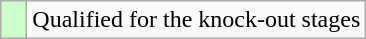<table class="wikitable">
<tr>
<td width=10px bgcolor="#ccffcc"></td>
<td>Qualified for the knock-out stages</td>
</tr>
</table>
